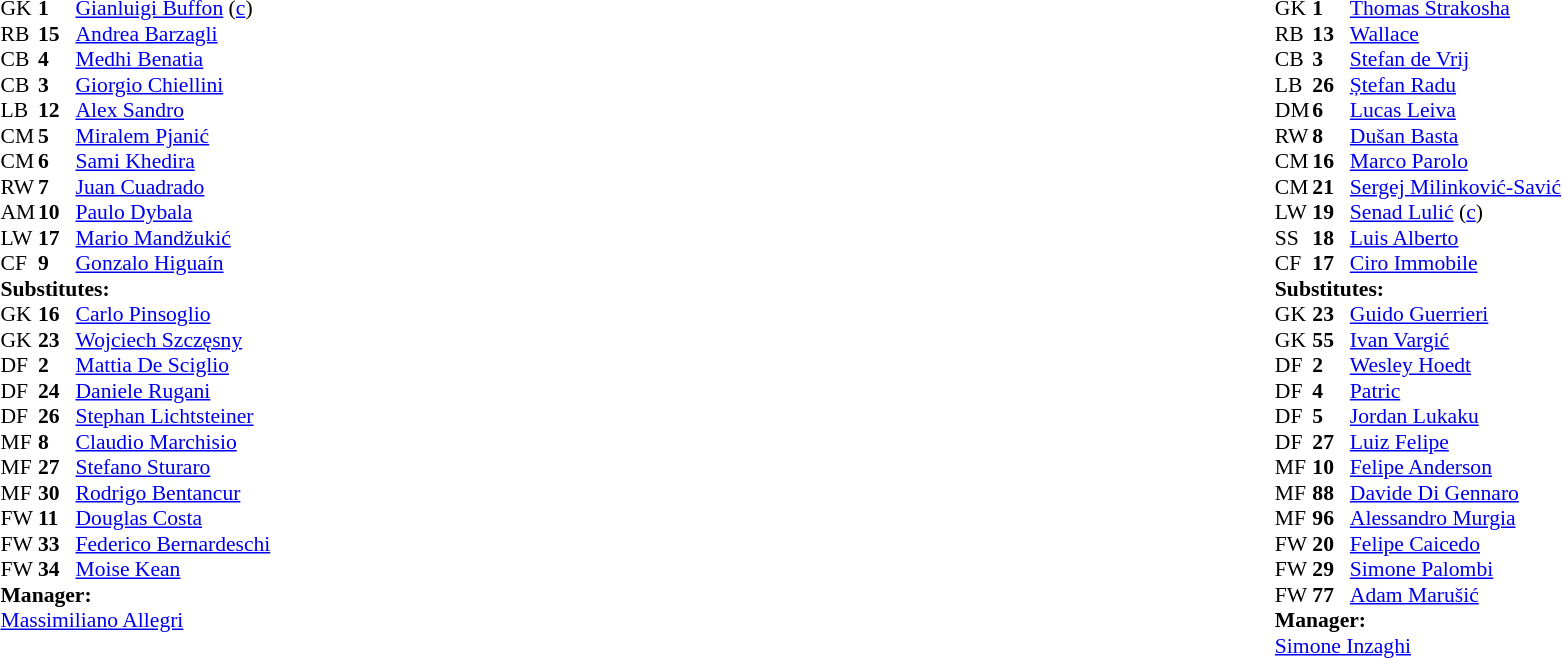<table width="100%">
<tr>
<td valign="top" width="40%"><br><table style="font-size:90%" cellspacing="0" cellpadding="0">
<tr>
<th width=25></th>
<th width=25></th>
</tr>
<tr>
<td>GK</td>
<td><strong>1</strong></td>
<td> <a href='#'>Gianluigi Buffon</a> (<a href='#'>c</a>)</td>
<td></td>
</tr>
<tr>
<td>RB</td>
<td><strong>15</strong></td>
<td> <a href='#'>Andrea Barzagli</a></td>
</tr>
<tr>
<td>CB</td>
<td><strong>4</strong></td>
<td> <a href='#'>Medhi Benatia</a></td>
<td></td>
<td></td>
</tr>
<tr>
<td>CB</td>
<td><strong>3</strong></td>
<td> <a href='#'>Giorgio Chiellini</a></td>
</tr>
<tr>
<td>LB</td>
<td><strong>12</strong></td>
<td> <a href='#'>Alex Sandro</a></td>
</tr>
<tr>
<td>CM</td>
<td><strong>5</strong></td>
<td> <a href='#'>Miralem Pjanić</a></td>
<td></td>
</tr>
<tr>
<td>CM</td>
<td><strong>6</strong></td>
<td> <a href='#'>Sami Khedira</a></td>
</tr>
<tr>
<td>RW</td>
<td><strong>7</strong></td>
<td> <a href='#'>Juan Cuadrado</a></td>
<td></td>
<td></td>
</tr>
<tr>
<td>AM</td>
<td><strong>10</strong></td>
<td> <a href='#'>Paulo Dybala</a></td>
</tr>
<tr>
<td>LW</td>
<td><strong>17</strong></td>
<td> <a href='#'>Mario Mandžukić</a></td>
<td></td>
<td></td>
</tr>
<tr>
<td>CF</td>
<td><strong>9</strong></td>
<td> <a href='#'>Gonzalo Higuaín</a></td>
</tr>
<tr>
<td colspan=3><strong>Substitutes:</strong></td>
</tr>
<tr>
<td>GK</td>
<td><strong>16</strong></td>
<td> <a href='#'>Carlo Pinsoglio</a></td>
</tr>
<tr>
<td>GK</td>
<td><strong>23</strong></td>
<td> <a href='#'>Wojciech Szczęsny</a></td>
</tr>
<tr>
<td>DF</td>
<td><strong>2</strong></td>
<td> <a href='#'>Mattia De Sciglio</a></td>
<td></td>
<td></td>
</tr>
<tr>
<td>DF</td>
<td><strong>24</strong></td>
<td> <a href='#'>Daniele Rugani</a></td>
</tr>
<tr>
<td>DF</td>
<td><strong>26</strong></td>
<td> <a href='#'>Stephan Lichtsteiner</a></td>
</tr>
<tr>
<td>MF</td>
<td><strong>8</strong></td>
<td> <a href='#'>Claudio Marchisio</a></td>
</tr>
<tr>
<td>MF</td>
<td><strong>27</strong></td>
<td> <a href='#'>Stefano Sturaro</a></td>
</tr>
<tr>
<td>MF</td>
<td><strong>30</strong></td>
<td> <a href='#'>Rodrigo Bentancur</a></td>
</tr>
<tr>
<td>FW</td>
<td><strong>11</strong></td>
<td> <a href='#'>Douglas Costa</a></td>
<td></td>
<td></td>
</tr>
<tr>
<td>FW</td>
<td><strong>33</strong></td>
<td> <a href='#'>Federico Bernardeschi</a></td>
<td></td>
<td></td>
</tr>
<tr>
<td>FW</td>
<td><strong>34</strong></td>
<td> <a href='#'>Moise Kean</a></td>
</tr>
<tr>
<td colspan=3><strong>Manager:</strong></td>
</tr>
<tr>
<td colspan=3> <a href='#'>Massimiliano Allegri</a></td>
</tr>
</table>
</td>
<td valign="top"></td>
<td valign="top" width="50%"><br><table style="font-size:90%; margin:auto" cellspacing="0" cellpadding="0">
<tr>
<th width=25></th>
<th width=25></th>
</tr>
<tr>
<td>GK</td>
<td><strong>1</strong></td>
<td> <a href='#'>Thomas Strakosha</a></td>
</tr>
<tr>
<td>RB</td>
<td><strong>13</strong></td>
<td> <a href='#'>Wallace</a></td>
</tr>
<tr>
<td>CB</td>
<td><strong>3</strong></td>
<td> <a href='#'>Stefan de Vrij</a></td>
</tr>
<tr>
<td>LB</td>
<td><strong>26</strong></td>
<td> <a href='#'>Ștefan Radu</a></td>
</tr>
<tr>
<td>DM</td>
<td><strong>6</strong></td>
<td> <a href='#'>Lucas Leiva</a></td>
<td></td>
<td></td>
</tr>
<tr>
<td>RW</td>
<td><strong>8</strong></td>
<td> <a href='#'>Dušan Basta</a></td>
<td></td>
<td></td>
</tr>
<tr>
<td>CM</td>
<td><strong>16</strong></td>
<td> <a href='#'>Marco Parolo</a></td>
<td></td>
</tr>
<tr>
<td>CM</td>
<td><strong>21</strong></td>
<td> <a href='#'>Sergej Milinković-Savić</a></td>
</tr>
<tr>
<td>LW</td>
<td><strong>19</strong></td>
<td> <a href='#'>Senad Lulić</a> (<a href='#'>c</a>)</td>
<td></td>
<td></td>
</tr>
<tr>
<td>SS</td>
<td><strong>18</strong></td>
<td> <a href='#'>Luis Alberto</a></td>
</tr>
<tr>
<td>CF</td>
<td><strong>17</strong></td>
<td> <a href='#'>Ciro Immobile</a></td>
<td></td>
</tr>
<tr>
<td colspan=3><strong>Substitutes:</strong></td>
</tr>
<tr>
<td>GK</td>
<td><strong>23</strong></td>
<td> <a href='#'>Guido Guerrieri</a></td>
</tr>
<tr>
<td>GK</td>
<td><strong>55</strong></td>
<td> <a href='#'>Ivan Vargić</a></td>
</tr>
<tr>
<td>DF</td>
<td><strong>2</strong></td>
<td> <a href='#'>Wesley Hoedt</a></td>
</tr>
<tr>
<td>DF</td>
<td><strong>4</strong></td>
<td> <a href='#'>Patric</a></td>
</tr>
<tr>
<td>DF</td>
<td><strong>5</strong></td>
<td> <a href='#'>Jordan Lukaku</a></td>
<td></td>
<td></td>
</tr>
<tr>
<td>DF</td>
<td><strong>27</strong></td>
<td> <a href='#'>Luiz Felipe</a></td>
</tr>
<tr>
<td>MF</td>
<td><strong>10</strong></td>
<td> <a href='#'>Felipe Anderson</a></td>
</tr>
<tr>
<td>MF</td>
<td><strong>88</strong></td>
<td> <a href='#'>Davide Di Gennaro</a></td>
</tr>
<tr>
<td>MF</td>
<td><strong>96</strong></td>
<td> <a href='#'>Alessandro Murgia</a></td>
<td></td>
<td></td>
</tr>
<tr>
<td>FW</td>
<td><strong>20</strong></td>
<td> <a href='#'>Felipe Caicedo</a></td>
</tr>
<tr>
<td>FW</td>
<td><strong>29</strong></td>
<td> <a href='#'>Simone Palombi</a></td>
</tr>
<tr>
<td>FW</td>
<td><strong>77</strong></td>
<td> <a href='#'>Adam Marušić</a></td>
<td></td>
<td></td>
</tr>
<tr>
<td colspan=3><strong>Manager:</strong></td>
</tr>
<tr>
<td colspan=3> <a href='#'>Simone Inzaghi</a></td>
</tr>
</table>
</td>
</tr>
</table>
